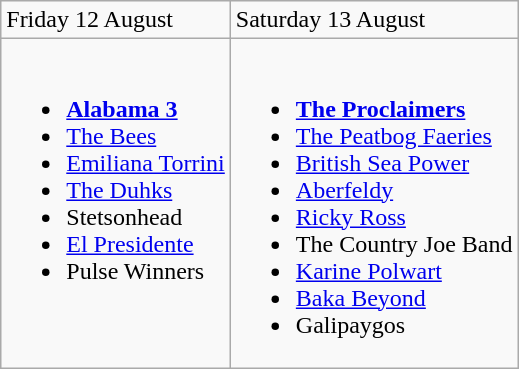<table class="wikitable">
<tr>
<td>Friday 12 August</td>
<td>Saturday 13 August</td>
</tr>
<tr valign="top">
<td><br><ul><li><strong><a href='#'>Alabama 3</a></strong></li><li><a href='#'>The Bees</a></li><li><a href='#'>Emiliana Torrini</a></li><li><a href='#'>The Duhks</a></li><li>Stetsonhead</li><li><a href='#'>El Presidente</a></li><li>Pulse Winners</li></ul></td>
<td><br><ul><li><strong><a href='#'>The Proclaimers</a></strong></li><li><a href='#'>The Peatbog Faeries</a></li><li><a href='#'>British Sea Power</a></li><li><a href='#'>Aberfeldy</a></li><li><a href='#'>Ricky Ross</a></li><li>The Country Joe Band</li><li><a href='#'>Karine Polwart</a></li><li><a href='#'>Baka Beyond</a></li><li>Galipaygos</li></ul></td>
</tr>
</table>
